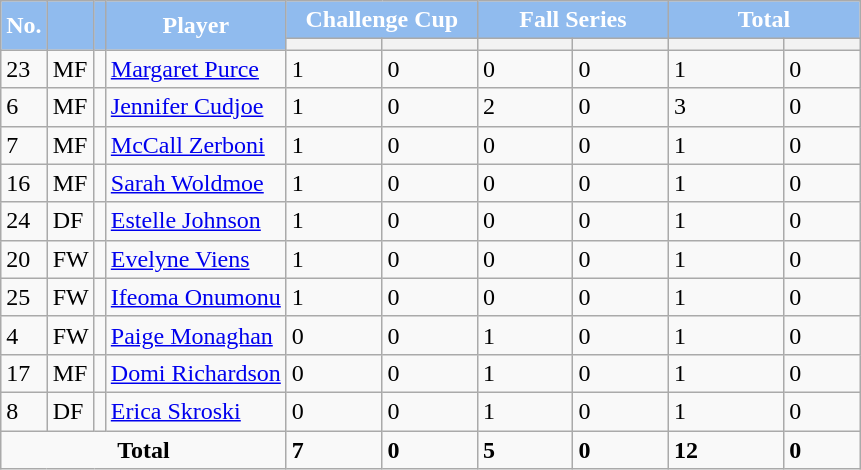<table class="wikitable sortable">
<tr>
<th rowspan="2" style="background:#90bbee; color:white;"><strong>No.</strong></th>
<th rowspan="2" style="background:#90bbee; color:white;"><strong></strong></th>
<th rowspan="2" style="background:#90bbee; color:white;"><strong></strong></th>
<th rowspan="2" style="background:#90bbee; color:white;"><strong>Player</strong></th>
<th colspan="2" width=120 style="background:#90bbee; color:white;"><strong>Challenge Cup</strong></th>
<th colspan="2" width=120 style="background:#90bbee; color:white;"><strong>Fall Series</strong></th>
<th colspan="2" width=120 style="background:#90bbee; color:white;"><strong>Total</strong></th>
</tr>
<tr>
<th></th>
<th></th>
<th></th>
<th></th>
<th></th>
<th></th>
</tr>
<tr>
<td>23</td>
<td>MF</td>
<td></td>
<td><a href='#'>Margaret Purce</a></td>
<td>1</td>
<td>0</td>
<td>0</td>
<td>0</td>
<td>1</td>
<td>0</td>
</tr>
<tr>
<td>6</td>
<td>MF</td>
<td></td>
<td><a href='#'>Jennifer Cudjoe</a></td>
<td>1</td>
<td>0</td>
<td>2</td>
<td>0</td>
<td>3</td>
<td>0</td>
</tr>
<tr>
<td>7</td>
<td>MF</td>
<td></td>
<td><a href='#'>McCall Zerboni</a></td>
<td>1</td>
<td>0</td>
<td>0</td>
<td>0</td>
<td>1</td>
<td>0</td>
</tr>
<tr>
<td>16</td>
<td>MF</td>
<td></td>
<td><a href='#'>Sarah Woldmoe</a></td>
<td>1</td>
<td>0</td>
<td>0</td>
<td>0</td>
<td>1</td>
<td>0</td>
</tr>
<tr>
<td>24</td>
<td>DF</td>
<td></td>
<td><a href='#'>Estelle Johnson</a></td>
<td>1</td>
<td>0</td>
<td>0</td>
<td>0</td>
<td>1</td>
<td>0</td>
</tr>
<tr>
<td>20</td>
<td>FW</td>
<td></td>
<td><a href='#'>Evelyne Viens</a></td>
<td>1</td>
<td>0</td>
<td>0</td>
<td>0</td>
<td>1</td>
<td>0</td>
</tr>
<tr>
<td>25</td>
<td>FW</td>
<td></td>
<td><a href='#'>Ifeoma Onumonu</a></td>
<td>1</td>
<td>0</td>
<td>0</td>
<td>0</td>
<td>1</td>
<td>0</td>
</tr>
<tr>
<td>4</td>
<td>FW</td>
<td></td>
<td><a href='#'>Paige Monaghan</a></td>
<td>0</td>
<td>0</td>
<td>1</td>
<td>0</td>
<td>1</td>
<td>0</td>
</tr>
<tr>
<td>17</td>
<td>MF</td>
<td></td>
<td><a href='#'>Domi Richardson</a></td>
<td>0</td>
<td>0</td>
<td>1</td>
<td>0</td>
<td>1</td>
<td>0</td>
</tr>
<tr>
<td>8</td>
<td>DF</td>
<td></td>
<td><a href='#'>Erica Skroski</a></td>
<td>0</td>
<td>0</td>
<td>1</td>
<td>0</td>
<td>1</td>
<td>0</td>
</tr>
<tr>
<td colspan=4 style="text-align:center;"><strong>Total</strong></td>
<td><strong>7</strong></td>
<td><strong>0</strong></td>
<td><strong>5</strong></td>
<td><strong>0</strong></td>
<td><strong>12</strong></td>
<td><strong>0</strong></td>
</tr>
</table>
